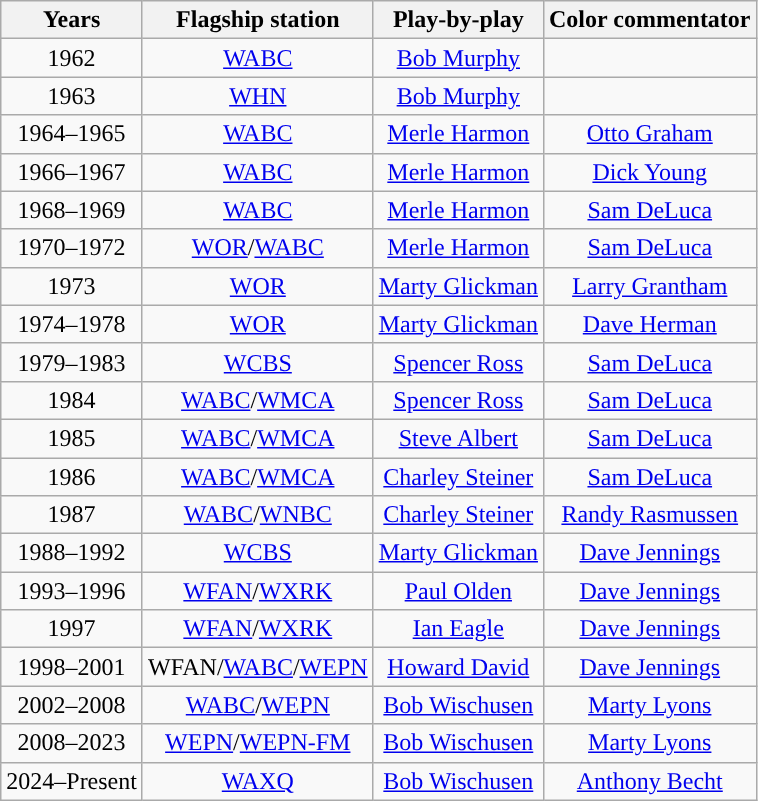<table class="wikitable" style="text-align: center;">
<tr>
<th>Years</th>
<th>Flagship station</th>
<th>Play-by-play</th>
<th>Color commentator</th>
</tr>
<tr>
<td>1962</td>
<td><a href='#'>WABC</a></td>
<td><a href='#'>Bob Murphy</a></td>
<td></td>
</tr>
<tr>
<td>1963</td>
<td><a href='#'>WHN</a></td>
<td><a href='#'>Bob Murphy</a></td>
<td></td>
</tr>
<tr>
<td>1964–1965</td>
<td><a href='#'>WABC</a></td>
<td><a href='#'>Merle Harmon</a></td>
<td><a href='#'>Otto Graham</a></td>
</tr>
<tr>
<td>1966–1967</td>
<td><a href='#'>WABC</a></td>
<td><a href='#'>Merle Harmon</a></td>
<td><a href='#'>Dick Young</a></td>
</tr>
<tr>
<td>1968–1969</td>
<td><a href='#'>WABC</a></td>
<td><a href='#'>Merle Harmon</a></td>
<td><a href='#'>Sam DeLuca</a></td>
</tr>
<tr>
<td>1970–1972</td>
<td><a href='#'>WOR</a>/<a href='#'>WABC</a></td>
<td><a href='#'>Merle Harmon</a></td>
<td><a href='#'>Sam DeLuca</a></td>
</tr>
<tr>
<td>1973</td>
<td><a href='#'>WOR</a></td>
<td><a href='#'>Marty Glickman</a></td>
<td><a href='#'>Larry Grantham</a></td>
</tr>
<tr>
<td>1974–1978</td>
<td><a href='#'>WOR</a></td>
<td><a href='#'>Marty Glickman</a></td>
<td><a href='#'>Dave Herman</a></td>
</tr>
<tr>
<td>1979–1983</td>
<td><a href='#'>WCBS</a></td>
<td><a href='#'>Spencer Ross</a></td>
<td><a href='#'>Sam DeLuca</a></td>
</tr>
<tr>
<td>1984</td>
<td><a href='#'>WABC</a>/<a href='#'>WMCA</a></td>
<td><a href='#'>Spencer Ross</a></td>
<td><a href='#'>Sam DeLuca</a></td>
</tr>
<tr>
<td>1985</td>
<td><a href='#'>WABC</a>/<a href='#'>WMCA</a></td>
<td><a href='#'>Steve Albert</a></td>
<td><a href='#'>Sam DeLuca</a></td>
</tr>
<tr>
<td>1986</td>
<td><a href='#'>WABC</a>/<a href='#'>WMCA</a></td>
<td><a href='#'>Charley Steiner</a></td>
<td><a href='#'>Sam DeLuca</a></td>
</tr>
<tr>
<td>1987</td>
<td><a href='#'>WABC</a>/<a href='#'>WNBC</a></td>
<td><a href='#'>Charley Steiner</a></td>
<td><a href='#'>Randy Rasmussen</a></td>
</tr>
<tr>
<td>1988–1992</td>
<td><a href='#'>WCBS</a></td>
<td><a href='#'>Marty Glickman</a></td>
<td><a href='#'>Dave Jennings</a></td>
</tr>
<tr>
<td>1993–1996</td>
<td><a href='#'>WFAN</a>/<a href='#'>WXRK</a></td>
<td><a href='#'>Paul Olden</a></td>
<td><a href='#'>Dave Jennings</a></td>
</tr>
<tr>
<td>1997</td>
<td><a href='#'>WFAN</a>/<a href='#'>WXRK</a></td>
<td><a href='#'>Ian Eagle</a></td>
<td><a href='#'>Dave Jennings</a></td>
</tr>
<tr>
<td>1998–2001</td>
<td>WFAN/<a href='#'>WABC</a>/<a href='#'>WEPN</a></td>
<td><a href='#'>Howard David</a></td>
<td><a href='#'>Dave Jennings</a></td>
</tr>
<tr>
<td>2002–2008</td>
<td><a href='#'>WABC</a>/<a href='#'>WEPN</a></td>
<td><a href='#'>Bob Wischusen</a></td>
<td><a href='#'>Marty Lyons</a></td>
</tr>
<tr>
<td>2008–2023</td>
<td><a href='#'>WEPN</a>/<a href='#'>WEPN-FM</a></td>
<td><a href='#'>Bob Wischusen</a></td>
<td><a href='#'>Marty Lyons</a></td>
</tr>
<tr>
<td>2024–Present</td>
<td><a href='#'>WAXQ</a></td>
<td><a href='#'>Bob Wischusen</a></td>
<td><a href='#'>Anthony Becht</a></td>
</tr>
</table>
